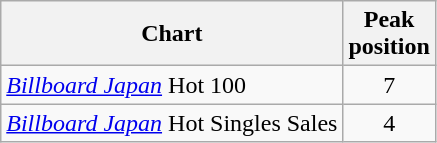<table class="wikitable sortable">
<tr>
<th>Chart</th>
<th>Peak<br>position</th>
</tr>
<tr>
<td align="left"><em><a href='#'>Billboard Japan</a></em> Hot 100</td>
<td align="center">7</td>
</tr>
<tr>
<td align="left"><em><a href='#'>Billboard Japan</a></em> Hot Singles Sales</td>
<td align="center">4</td>
</tr>
</table>
